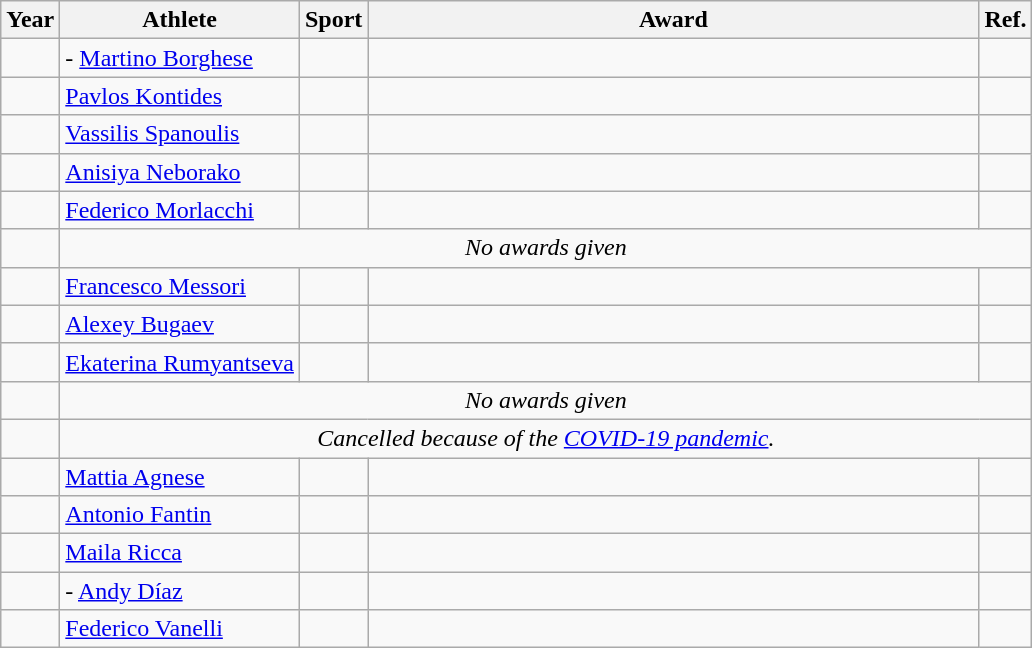<table class="wikitable sortable" style="text-align:left">
<tr>
<th>Year</th>
<th>Athlete</th>
<th>Sport</th>
<th class="unsortable" width="400px">Award</th>
<th class="unsortable">Ref.</th>
</tr>
<tr>
<td></td>
<td>- <a href='#'>Martino Borghese</a></td>
<td></td>
<td></td>
<td></td>
</tr>
<tr>
<td></td>
<td> <a href='#'>Pavlos Kontides</a></td>
<td></td>
<td></td>
<td></td>
</tr>
<tr>
<td></td>
<td> <a href='#'>Vassilis Spanoulis</a></td>
<td></td>
<td></td>
<td></td>
</tr>
<tr>
<td></td>
<td> <a href='#'>Anisiya Neborako</a></td>
<td></td>
<td></td>
<td></td>
</tr>
<tr>
<td></td>
<td> <a href='#'>Federico Morlacchi</a></td>
<td></td>
<td></td>
<td></td>
</tr>
<tr>
<td></td>
<td style="text-align:center;" colspan=4><em>No awards given</em></td>
</tr>
<tr>
<td></td>
<td> <a href='#'>Francesco Messori</a></td>
<td></td>
<td></td>
<td></td>
</tr>
<tr>
<td></td>
<td> <a href='#'>Alexey Bugaev</a></td>
<td></td>
<td></td>
<td></td>
</tr>
<tr>
<td></td>
<td> <a href='#'>Ekaterina Rumyantseva</a></td>
<td></td>
<td></td>
<td></td>
</tr>
<tr>
<td></td>
<td style="text-align:center;" colspan=4><em>No awards given</em></td>
</tr>
<tr>
<td></td>
<td style="text-align:center;" colspan=4><em>Cancelled because of the <a href='#'>COVID-19 pandemic</a>.</em></td>
</tr>
<tr>
<td></td>
<td> <a href='#'>Mattia Agnese</a></td>
<td></td>
<td></td>
<td></td>
</tr>
<tr>
<td></td>
<td> <a href='#'>Antonio Fantin</a></td>
<td></td>
<td></td>
<td></td>
</tr>
<tr>
<td></td>
<td> <a href='#'>Maila Ricca</a></td>
<td></td>
<td></td>
<td></td>
</tr>
<tr>
<td></td>
<td>- <a href='#'>Andy Díaz</a></td>
<td></td>
<td></td>
<td></td>
</tr>
<tr>
<td></td>
<td> <a href='#'>Federico Vanelli</a></td>
<td></td>
<td></td>
<td></td>
</tr>
</table>
